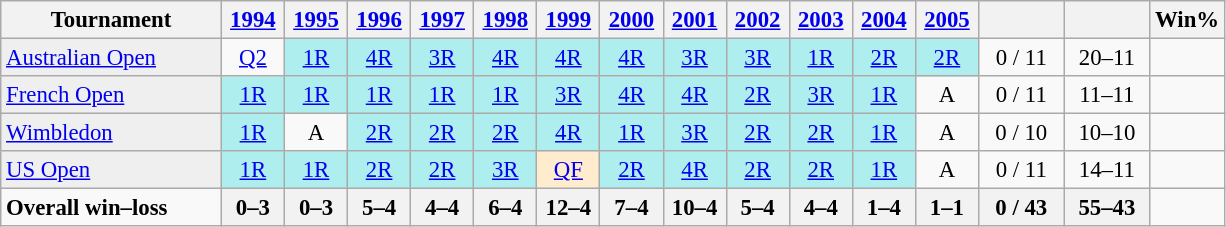<table class="wikitable" style="text-align:center;font-size:95%">
<tr>
<th width="140">Tournament</th>
<th width="35"><a href='#'>1994</a></th>
<th width="35"><a href='#'>1995</a></th>
<th width="35"><a href='#'>1996</a></th>
<th width="35"><a href='#'>1997</a></th>
<th width="35"><a href='#'>1998</a></th>
<th width="35"><a href='#'>1999</a></th>
<th width="35"><a href='#'>2000</a></th>
<th width="35"><a href='#'>2001</a></th>
<th width="35"><a href='#'>2002</a></th>
<th width="35"><a href='#'>2003</a></th>
<th width="35"><a href='#'>2004</a></th>
<th width="35"><a href='#'>2005</a></th>
<th width="50"></th>
<th width="50"></th>
<th width="40">Win%</th>
</tr>
<tr>
<td bgcolor="#EFEFEF" align="left"><a href='#'>Australian Open</a></td>
<td><a href='#'>Q2</a></td>
<td bgcolor="afeeee"><a href='#'>1R</a></td>
<td bgcolor="afeeee"><a href='#'>4R</a></td>
<td bgcolor="afeeee"><a href='#'>3R</a></td>
<td bgcolor="afeeee"><a href='#'>4R</a></td>
<td bgcolor="afeeee"><a href='#'>4R</a></td>
<td bgcolor="afeeee"><a href='#'>4R</a></td>
<td bgcolor="afeeee"><a href='#'>3R</a></td>
<td bgcolor="afeeee"><a href='#'>3R</a></td>
<td bgcolor="afeeee"><a href='#'>1R</a></td>
<td bgcolor="afeeee"><a href='#'>2R</a></td>
<td bgcolor="afeeee"><a href='#'>2R</a></td>
<td>0 / 11</td>
<td>20–11</td>
<td></td>
</tr>
<tr>
<td bgcolor="#EFEFEF" align="left"><a href='#'>French Open</a></td>
<td bgcolor="afeeee"><a href='#'>1R</a></td>
<td bgcolor="afeeee"><a href='#'>1R</a></td>
<td bgcolor="afeeee"><a href='#'>1R</a></td>
<td bgcolor="afeeee"><a href='#'>1R</a></td>
<td bgcolor="afeeee"><a href='#'>1R</a></td>
<td bgcolor="afeeee"><a href='#'>3R</a></td>
<td bgcolor="afeeee"><a href='#'>4R</a></td>
<td bgcolor="afeeee"><a href='#'>4R</a></td>
<td bgcolor="afeeee"><a href='#'>2R</a></td>
<td bgcolor="afeeee"><a href='#'>3R</a></td>
<td bgcolor="afeeee"><a href='#'>1R</a></td>
<td>A</td>
<td>0 / 11</td>
<td>11–11</td>
<td></td>
</tr>
<tr>
<td bgcolor="#EFEFEF" align="left"><a href='#'>Wimbledon</a></td>
<td bgcolor="afeeee"><a href='#'>1R</a></td>
<td>A</td>
<td bgcolor="afeeee"><a href='#'>2R</a></td>
<td bgcolor="afeeee"><a href='#'>2R</a></td>
<td bgcolor="afeeee"><a href='#'>2R</a></td>
<td bgcolor="afeeee"><a href='#'>4R</a></td>
<td bgcolor="afeeee"><a href='#'>1R</a></td>
<td bgcolor="afeeee"><a href='#'>3R</a></td>
<td bgcolor="afeeee"><a href='#'>2R</a></td>
<td bgcolor="afeeee"><a href='#'>2R</a></td>
<td bgcolor="afeeee"><a href='#'>1R</a></td>
<td>A</td>
<td>0 / 10</td>
<td>10–10</td>
<td></td>
</tr>
<tr>
<td bgcolor="#EFEFEF" align="left"><a href='#'>US Open</a></td>
<td bgcolor="afeeee"><a href='#'>1R</a></td>
<td bgcolor="afeeee"><a href='#'>1R</a></td>
<td bgcolor="afeeee"><a href='#'>2R</a></td>
<td bgcolor="afeeee"><a href='#'>2R</a></td>
<td bgcolor="afeeee"><a href='#'>3R</a></td>
<td bgcolor="ffebcd"><a href='#'>QF</a></td>
<td bgcolor="afeeee"><a href='#'>2R</a></td>
<td bgcolor="afeeee"><a href='#'>4R</a></td>
<td bgcolor="afeeee"><a href='#'>2R</a></td>
<td bgcolor="afeeee"><a href='#'>2R</a></td>
<td bgcolor="afeeee"><a href='#'>1R</a></td>
<td>A</td>
<td>0 / 11</td>
<td>14–11</td>
<td></td>
</tr>
<tr>
<td align="left"><strong>Overall win–loss</strong></td>
<th>0–3</th>
<th>0–3</th>
<th>5–4</th>
<th>4–4</th>
<th>6–4</th>
<th>12–4</th>
<th>7–4</th>
<th>10–4</th>
<th>5–4</th>
<th>4–4</th>
<th>1–4</th>
<th>1–1</th>
<th>0 / 43</th>
<th>55–43</th>
<td></td>
</tr>
</table>
